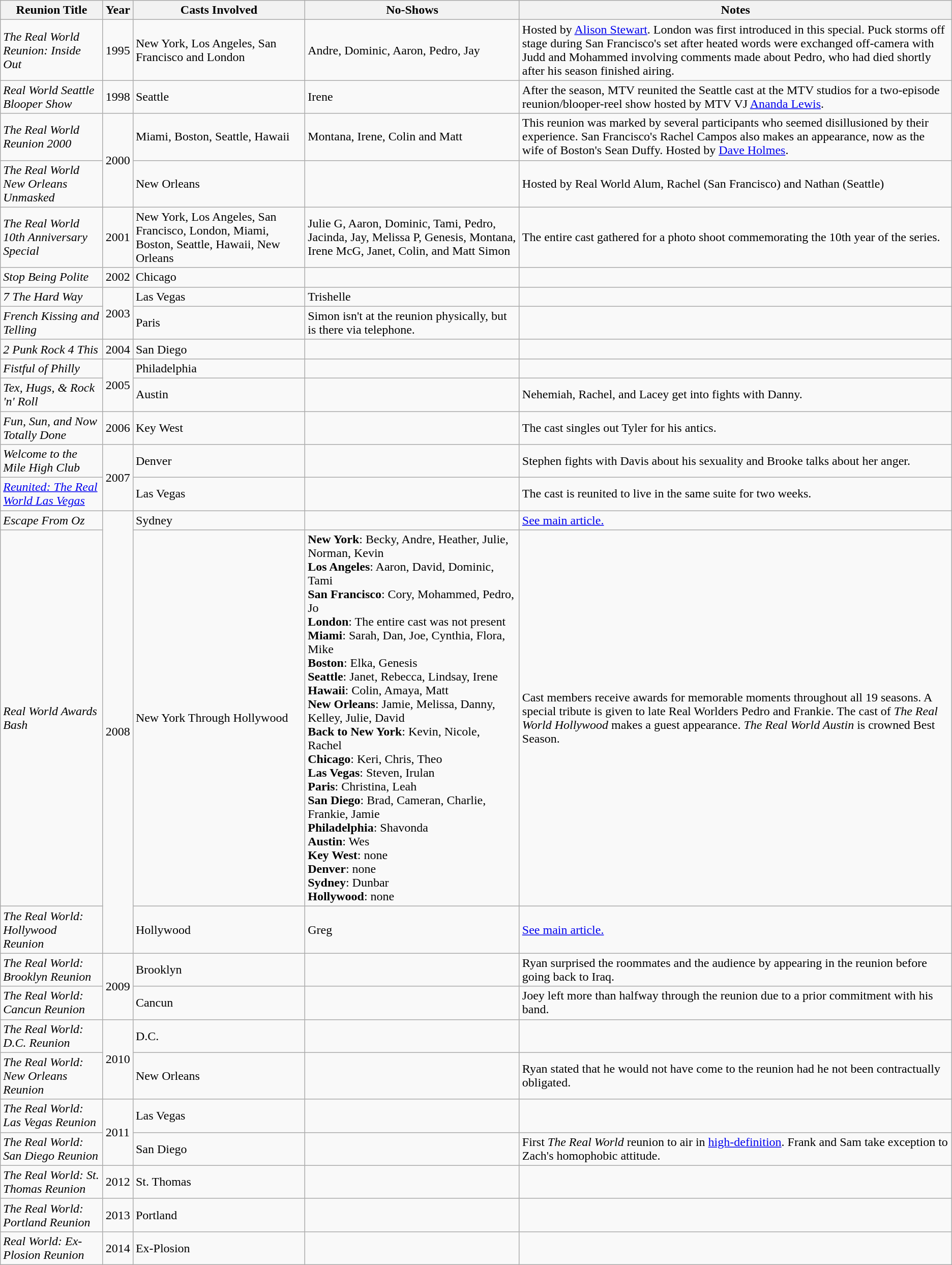<table class="wikitable">
<tr>
<th>Reunion Title</th>
<th>Year</th>
<th>Casts Involved</th>
<th>No-Shows</th>
<th>Notes</th>
</tr>
<tr>
<td><em>The Real World Reunion: Inside Out</em></td>
<td>1995</td>
<td>New York, Los Angeles, San Francisco and London</td>
<td>Andre, Dominic, Aaron, Pedro, Jay</td>
<td>Hosted by <a href='#'>Alison Stewart</a>. London was first introduced in this special. Puck storms off stage during San Francisco's set after heated words were exchanged off-camera with Judd and Mohammed involving comments made about Pedro, who had died shortly after his season finished airing.</td>
</tr>
<tr>
<td><em>Real World Seattle Blooper Show</em></td>
<td>1998</td>
<td>Seattle</td>
<td>Irene</td>
<td>After the season, MTV reunited the Seattle cast at the MTV studios for a two-episode reunion/blooper-reel show hosted by MTV VJ <a href='#'>Ananda Lewis</a>.</td>
</tr>
<tr>
<td><em>The Real World Reunion 2000</em></td>
<td rowspan=2>2000</td>
<td>Miami, Boston, Seattle, Hawaii</td>
<td>Montana, Irene, Colin and Matt</td>
<td>This reunion was marked by several participants who seemed disillusioned by their experience. San Francisco's Rachel Campos also makes an appearance, now as the wife of Boston's Sean Duffy. Hosted by <a href='#'>Dave Holmes</a>.</td>
</tr>
<tr>
<td><em>The Real World New Orleans Unmasked</em></td>
<td>New Orleans</td>
<td></td>
<td>Hosted by Real World Alum, Rachel (San Francisco) and Nathan (Seattle)</td>
</tr>
<tr>
<td><em>The Real World 10th Anniversary Special</em></td>
<td>2001</td>
<td>New York, Los Angeles, San Francisco, London, Miami, Boston, Seattle, Hawaii, New Orleans</td>
<td>Julie G, Aaron, Dominic, Tami, Pedro, Jacinda, Jay, Melissa P, Genesis, Montana, Irene McG, Janet, Colin, and Matt Simon</td>
<td>The entire cast gathered for a photo shoot commemorating the 10th year of the series.</td>
</tr>
<tr>
<td><em>Stop Being Polite</em></td>
<td>2002</td>
<td>Chicago</td>
<td></td>
<td></td>
</tr>
<tr>
<td><em>7 The Hard Way</em></td>
<td rowspan=2>2003</td>
<td>Las Vegas</td>
<td>Trishelle</td>
<td></td>
</tr>
<tr>
<td><em>French Kissing and Telling</em></td>
<td>Paris</td>
<td>Simon isn't at the reunion physically, but is there via telephone.</td>
<td></td>
</tr>
<tr>
<td><em>2 Punk Rock 4 This</em></td>
<td>2004</td>
<td>San Diego</td>
<td></td>
<td></td>
</tr>
<tr>
<td><em>Fistful of Philly</em></td>
<td rowspan=2>2005</td>
<td>Philadelphia</td>
<td></td>
<td></td>
</tr>
<tr>
<td><em>Tex, Hugs, & Rock 'n' Roll</em></td>
<td>Austin</td>
<td></td>
<td>Nehemiah, Rachel, and Lacey get into fights with Danny.</td>
</tr>
<tr>
<td><em>Fun, Sun, and Now Totally Done</em></td>
<td>2006</td>
<td>Key West</td>
<td></td>
<td>The cast singles out Tyler for his antics.</td>
</tr>
<tr>
<td><em>Welcome to the Mile High Club</em></td>
<td rowspan=2>2007</td>
<td>Denver</td>
<td></td>
<td>Stephen fights with Davis about his sexuality and Brooke talks about her anger.</td>
</tr>
<tr>
<td><em><a href='#'>Reunited: The Real World Las Vegas</a></em></td>
<td>Las Vegas</td>
<td></td>
<td>The cast is reunited to live in the same suite for two weeks.</td>
</tr>
<tr>
<td><em>Escape From Oz</em></td>
<td rowspan=3>2008</td>
<td>Sydney</td>
<td></td>
<td><a href='#'>See main article.</a></td>
</tr>
<tr>
<td><em>Real World Awards Bash</em></td>
<td>New York Through Hollywood</td>
<td><strong>New York</strong>: Becky, Andre, Heather, Julie, Norman, Kevin<br><strong>Los Angeles</strong>: Aaron, David, Dominic, Tami<br><strong>San Francisco</strong>: Cory, Mohammed, Pedro, Jo<br><strong>London</strong>: The entire cast was not present<br><strong>Miami</strong>: Sarah, Dan, Joe, Cynthia, Flora, Mike<br><strong>Boston</strong>: Elka, Genesis<br><strong>Seattle</strong>: Janet, Rebecca, Lindsay, Irene<br><strong>Hawaii</strong>: Colin, Amaya, Matt<br><strong>New Orleans</strong>: Jamie, Melissa, Danny, Kelley, Julie, David<br><strong>Back to New York</strong>: Kevin, Nicole, Rachel<br><strong>Chicago</strong>: Keri, Chris, Theo<br><strong>Las Vegas</strong>: Steven, Irulan<br><strong>Paris</strong>: Christina, Leah<br><strong>San Diego</strong>: Brad, Cameran, Charlie, Frankie, Jamie<br><strong>Philadelphia</strong>: Shavonda<br><strong>Austin</strong>: Wes<br><strong>Key West</strong>: none<br><strong>Denver</strong>: none<br><strong>Sydney</strong>: Dunbar<br><strong>Hollywood</strong>: none</td>
<td>Cast members receive awards for memorable moments throughout all 19 seasons. A special tribute is given to late Real Worlders Pedro and Frankie. The cast of <em>The Real World Hollywood</em> makes a guest appearance. <em>The Real World Austin</em> is crowned Best Season.</td>
</tr>
<tr>
<td><em>The Real World: Hollywood Reunion</em></td>
<td>Hollywood</td>
<td>Greg</td>
<td><a href='#'>See main article.</a></td>
</tr>
<tr>
<td><em>The Real World: Brooklyn Reunion</em></td>
<td rowspan=2>2009</td>
<td>Brooklyn</td>
<td></td>
<td>Ryan surprised the roommates and the audience by appearing in the reunion before going back to Iraq.</td>
</tr>
<tr>
<td><em>The Real World: Cancun Reunion</em></td>
<td>Cancun</td>
<td></td>
<td>Joey left more than halfway through the reunion due to a prior commitment with his band.</td>
</tr>
<tr>
<td><em>The Real World: D.C. Reunion</em></td>
<td rowspan=2>2010</td>
<td>D.C.</td>
<td></td>
<td></td>
</tr>
<tr>
<td><em>The Real World: New Orleans Reunion</em></td>
<td>New Orleans</td>
<td></td>
<td>Ryan stated that he would not have come to the reunion had he not been contractually obligated.</td>
</tr>
<tr>
<td><em>The Real World: Las Vegas Reunion</em></td>
<td rowspan=2>2011</td>
<td>Las Vegas</td>
<td></td>
<td></td>
</tr>
<tr>
<td><em>The Real World: San Diego Reunion</em></td>
<td>San Diego</td>
<td></td>
<td>First <em>The Real World</em> reunion to air in <a href='#'>high-definition</a>. Frank and Sam take exception to Zach's homophobic attitude.</td>
</tr>
<tr>
<td><em>The Real World: St. Thomas Reunion</em></td>
<td>2012</td>
<td>St. Thomas</td>
<td></td>
<td></td>
</tr>
<tr>
<td><em>The Real World: Portland Reunion</em></td>
<td>2013</td>
<td>Portland</td>
<td></td>
<td></td>
</tr>
<tr>
<td><em>Real World: Ex-Plosion Reunion</em></td>
<td>2014</td>
<td>Ex-Plosion</td>
<td></td>
<td></td>
</tr>
</table>
